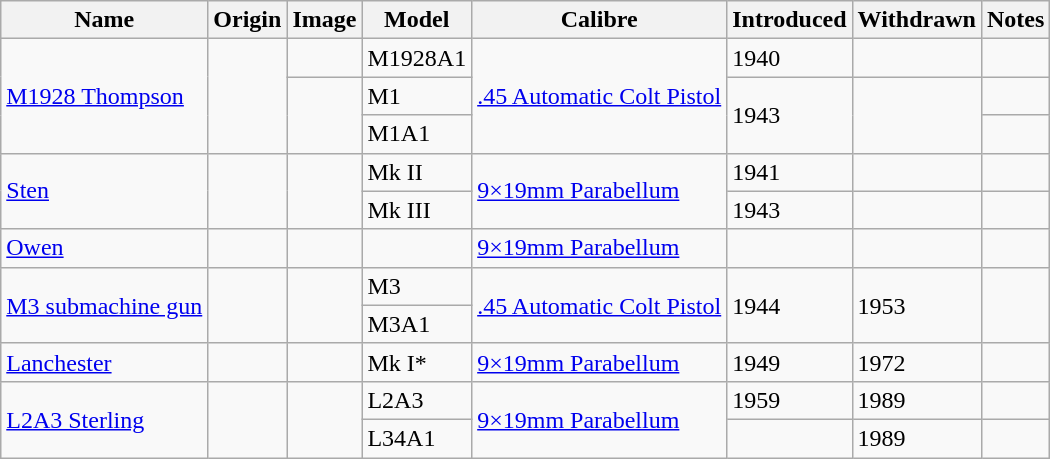<table class="wikitable">
<tr>
<th>Name</th>
<th>Origin</th>
<th>Image</th>
<th>Model</th>
<th>Calibre</th>
<th>Introduced</th>
<th>Withdrawn</th>
<th>Notes</th>
</tr>
<tr>
<td rowspan="3"><a href='#'>M1928 Thompson</a></td>
<td rowspan="3"></td>
<td></td>
<td>M1928A1</td>
<td rowspan="3"><a href='#'>.45 Automatic Colt Pistol</a></td>
<td>1940</td>
<td></td>
<td></td>
</tr>
<tr>
<td rowspan="2"></td>
<td>M1</td>
<td rowspan="2">1943</td>
<td rowspan="2"></td>
<td></td>
</tr>
<tr>
<td>M1A1</td>
<td></td>
</tr>
<tr>
<td rowspan="2"><a href='#'>Sten</a></td>
<td rowspan="2"></td>
<td rowspan="2"></td>
<td>Mk II</td>
<td rowspan="2"><a href='#'>9×19mm Parabellum</a></td>
<td>1941</td>
<td></td>
<td></td>
</tr>
<tr>
<td>Mk III</td>
<td>1943</td>
<td></td>
<td></td>
</tr>
<tr>
<td><a href='#'>Owen</a></td>
<td></td>
<td></td>
<td></td>
<td><a href='#'>9×19mm Parabellum</a></td>
<td></td>
<td></td>
<td></td>
</tr>
<tr>
<td rowspan="2"><a href='#'>M3 submachine gun</a></td>
<td rowspan="2"></td>
<td rowspan="2"></td>
<td>M3</td>
<td rowspan="2"><a href='#'>.45 Automatic Colt Pistol</a></td>
<td rowspan="2">1944</td>
<td rowspan="2">1953</td>
<td rowspan="2"></td>
</tr>
<tr>
<td>M3A1</td>
</tr>
<tr>
<td><a href='#'>Lanchester</a></td>
<td></td>
<td></td>
<td>Mk I*</td>
<td><a href='#'>9×19mm Parabellum</a></td>
<td>1949</td>
<td>1972</td>
<td></td>
</tr>
<tr>
<td rowspan="2"><a href='#'>L2A3 Sterling</a></td>
<td rowspan="2"></td>
<td rowspan="2"></td>
<td>L2A3</td>
<td rowspan="2"><a href='#'>9×19mm Parabellum</a></td>
<td>1959</td>
<td>1989</td>
<td></td>
</tr>
<tr>
<td>L34A1</td>
<td></td>
<td>1989</td>
<td></td>
</tr>
</table>
